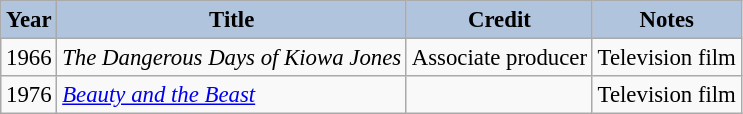<table class="wikitable" style="font-size:95%;">
<tr>
<th style="background:#B0C4DE;">Year</th>
<th style="background:#B0C4DE;">Title</th>
<th style="background:#B0C4DE;">Credit</th>
<th style="background:#B0C4DE;">Notes</th>
</tr>
<tr>
<td>1966</td>
<td><em>The Dangerous Days of Kiowa Jones</em></td>
<td>Associate producer</td>
<td>Television film</td>
</tr>
<tr>
<td>1976</td>
<td><em><a href='#'>Beauty and the Beast</a></em></td>
<td></td>
<td>Television film</td>
</tr>
</table>
